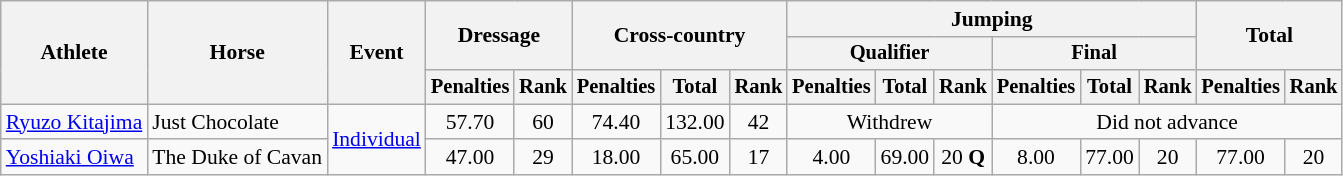<table class=wikitable style="font-size:90%">
<tr>
<th rowspan="3">Athlete</th>
<th rowspan="3">Horse</th>
<th rowspan="3">Event</th>
<th colspan="2" rowspan="2">Dressage</th>
<th colspan="3" rowspan="2">Cross-country</th>
<th colspan="6">Jumping</th>
<th colspan="2" rowspan="2">Total</th>
</tr>
<tr style="font-size:95%">
<th colspan="3">Qualifier</th>
<th colspan="3">Final</th>
</tr>
<tr style="font-size:95%">
<th>Penalties</th>
<th>Rank</th>
<th>Penalties</th>
<th>Total</th>
<th>Rank</th>
<th>Penalties</th>
<th>Total</th>
<th>Rank</th>
<th>Penalties</th>
<th>Total</th>
<th>Rank</th>
<th>Penalties</th>
<th>Rank</th>
</tr>
<tr align=center>
<td align=left><a href='#'>Ryuzo Kitajima</a></td>
<td align=left>Just Chocolate</td>
<td align=left rowspan=2><a href='#'>Individual</a></td>
<td>57.70</td>
<td>60</td>
<td>74.40</td>
<td>132.00</td>
<td>42</td>
<td colspan=3>Withdrew</td>
<td colspan=5>Did not advance</td>
</tr>
<tr align=center>
<td align=left><a href='#'>Yoshiaki Oiwa</a></td>
<td align=left>The Duke of Cavan</td>
<td>47.00</td>
<td>29</td>
<td>18.00</td>
<td>65.00</td>
<td>17</td>
<td>4.00</td>
<td>69.00</td>
<td>20 <strong>Q</strong></td>
<td>8.00</td>
<td>77.00</td>
<td>20</td>
<td>77.00</td>
<td>20</td>
</tr>
</table>
